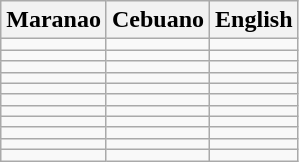<table class="wikitable">
<tr>
<th>Maranao</th>
<th>Cebuano</th>
<th>English</th>
</tr>
<tr>
<td> </td>
<td> </td>
<td> </td>
</tr>
<tr>
<td> </td>
<td> </td>
<td> </td>
</tr>
<tr>
<td> </td>
<td> </td>
<td> </td>
</tr>
<tr>
<td> </td>
<td> </td>
<td> </td>
</tr>
<tr>
<td> </td>
<td> </td>
<td> </td>
</tr>
<tr>
<td> </td>
<td> </td>
<td> </td>
</tr>
<tr>
<td> </td>
<td> </td>
<td> </td>
</tr>
<tr>
<td> </td>
<td> </td>
<td> </td>
</tr>
<tr>
<td> </td>
<td> </td>
<td> </td>
</tr>
<tr>
<td> </td>
<td> </td>
<td> </td>
</tr>
<tr>
<td> </td>
<td> </td>
<td> </td>
</tr>
</table>
